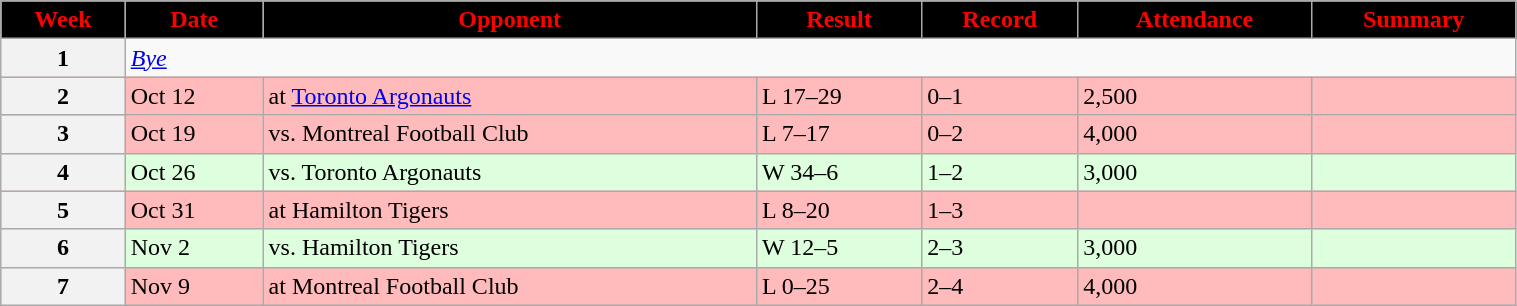<table class="wikitable" width="80%">
<tr align="center"  style="background:black;color:red;">
<td><strong>Week</strong></td>
<td><strong>Date</strong></td>
<td><strong>Opponent</strong></td>
<td><strong>Result</strong></td>
<td><strong>Record</strong></td>
<td><strong>Attendance</strong></td>
<td><strong>Summary</strong></td>
</tr>
<tr>
<th>1</th>
<td colspan="9"><em><a href='#'>Bye</a></em></td>
</tr>
<tr style="background:#ffbbbb">
<th>2</th>
<td>Oct 12</td>
<td>at <a href='#'>Toronto Argonauts</a></td>
<td>L 17–29</td>
<td>0–1</td>
<td>2,500</td>
<td></td>
</tr>
<tr style="background:#ffbbbb">
<th>3</th>
<td>Oct 19</td>
<td>vs. Montreal Football Club</td>
<td>L 7–17</td>
<td>0–2</td>
<td>4,000</td>
<td></td>
</tr>
<tr style="background:#ddffdd">
<th>4</th>
<td>Oct 26</td>
<td>vs. Toronto Argonauts</td>
<td>W 34–6</td>
<td>1–2</td>
<td>3,000</td>
<td></td>
</tr>
<tr style="background:#ffbbbb">
<th>5</th>
<td>Oct 31</td>
<td>at Hamilton Tigers</td>
<td>L 8–20</td>
<td>1–3</td>
<td></td>
<td></td>
</tr>
<tr style="background:#ddffdd">
<th>6</th>
<td>Nov 2</td>
<td>vs. Hamilton Tigers</td>
<td>W 12–5</td>
<td>2–3</td>
<td>3,000</td>
<td></td>
</tr>
<tr style="background:#ffbbbb">
<th>7</th>
<td>Nov 9</td>
<td>at Montreal Football Club</td>
<td>L 0–25</td>
<td>2–4</td>
<td>4,000</td>
<td></td>
</tr>
</table>
